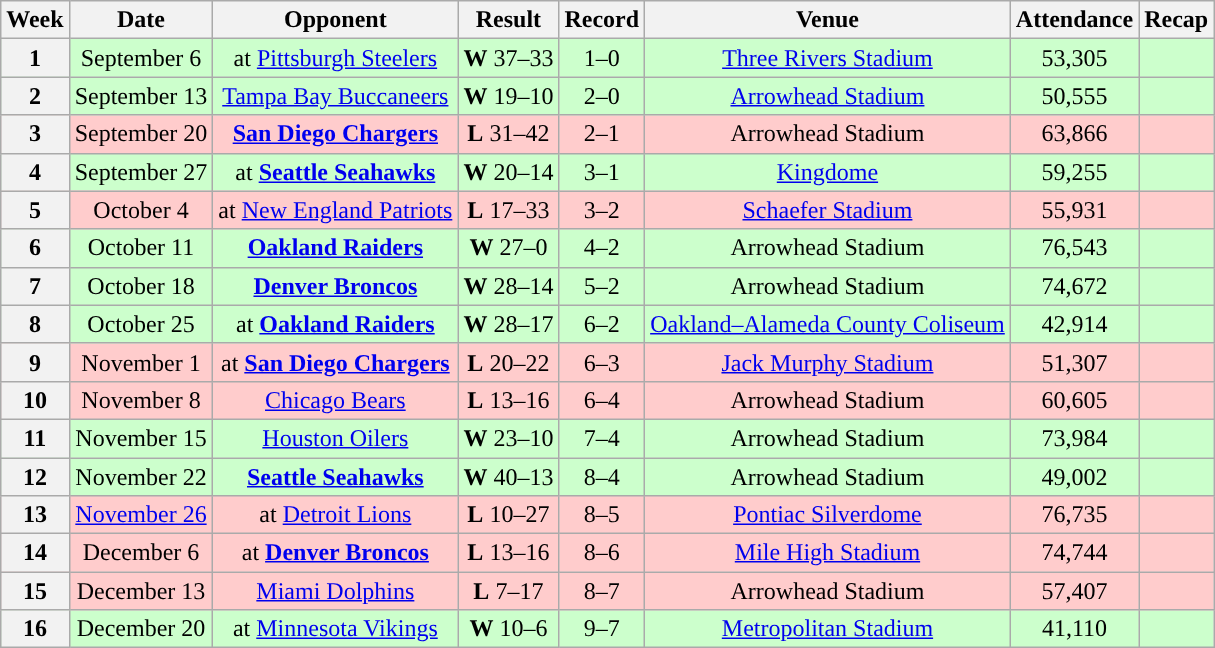<table class="wikitable" style="text-align:center">
<tr>
<th>Week</th>
<th>Date</th>
<th>Opponent</th>
<th>Result</th>
<th>Record</th>
<th>Venue</th>
<th>Attendance</th>
<th>Recap</th>
</tr>
<tr style="background:#cfc">
<th>1</th>
<td>September 6</td>
<td>at <a href='#'>Pittsburgh Steelers</a></td>
<td><strong>W</strong> 37–33</td>
<td>1–0</td>
<td><a href='#'>Three Rivers Stadium</a></td>
<td>53,305</td>
<td></td>
</tr>
<tr style="background:#cfc">
<th>2</th>
<td>September 13</td>
<td><a href='#'>Tampa Bay Buccaneers</a></td>
<td><strong>W</strong> 19–10</td>
<td>2–0</td>
<td><a href='#'>Arrowhead Stadium</a></td>
<td>50,555</td>
<td></td>
</tr>
<tr style="background:#fcc">
<th>3</th>
<td>September 20</td>
<td><strong><a href='#'>San Diego Chargers</a></strong></td>
<td><strong>L</strong> 31–42</td>
<td>2–1</td>
<td>Arrowhead Stadium</td>
<td>63,866</td>
<td></td>
</tr>
<tr style="background:#cfc">
<th>4</th>
<td>September 27</td>
<td>at <strong><a href='#'>Seattle Seahawks</a></strong></td>
<td><strong>W</strong> 20–14</td>
<td>3–1</td>
<td><a href='#'>Kingdome</a></td>
<td>59,255</td>
<td></td>
</tr>
<tr style="background:#fcc">
<th>5</th>
<td>October 4</td>
<td>at <a href='#'>New England Patriots</a></td>
<td><strong>L</strong> 17–33</td>
<td>3–2</td>
<td><a href='#'>Schaefer Stadium</a></td>
<td>55,931</td>
<td></td>
</tr>
<tr style="background:#cfc">
<th>6</th>
<td>October 11</td>
<td><strong><a href='#'>Oakland Raiders</a></strong></td>
<td><strong>W</strong> 27–0</td>
<td>4–2</td>
<td>Arrowhead Stadium</td>
<td>76,543</td>
<td></td>
</tr>
<tr style="background:#cfc">
<th>7</th>
<td>October 18</td>
<td><strong><a href='#'>Denver Broncos</a></strong></td>
<td><strong>W</strong> 28–14</td>
<td>5–2</td>
<td>Arrowhead Stadium</td>
<td>74,672</td>
<td></td>
</tr>
<tr style="background:#cfc">
<th>8</th>
<td>October 25</td>
<td>at <strong><a href='#'>Oakland Raiders</a></strong></td>
<td><strong>W</strong> 28–17</td>
<td>6–2</td>
<td><a href='#'>Oakland–Alameda County Coliseum</a></td>
<td>42,914</td>
<td></td>
</tr>
<tr style="background:#fcc">
<th>9</th>
<td>November 1</td>
<td>at <strong><a href='#'>San Diego Chargers</a></strong></td>
<td><strong>L</strong> 20–22</td>
<td>6–3</td>
<td><a href='#'>Jack Murphy Stadium</a></td>
<td>51,307</td>
<td></td>
</tr>
<tr style="background:#fcc">
<th>10</th>
<td>November 8</td>
<td><a href='#'>Chicago Bears</a></td>
<td><strong>L</strong> 13–16 </td>
<td>6–4</td>
<td>Arrowhead Stadium</td>
<td>60,605</td>
<td></td>
</tr>
<tr style="background:#cfc">
<th>11</th>
<td>November 15</td>
<td><a href='#'>Houston Oilers</a></td>
<td><strong>W</strong> 23–10</td>
<td>7–4</td>
<td>Arrowhead Stadium</td>
<td>73,984</td>
<td></td>
</tr>
<tr style="background:#cfc">
<th>12</th>
<td>November 22</td>
<td><strong><a href='#'>Seattle Seahawks</a></strong></td>
<td><strong>W</strong> 40–13</td>
<td>8–4</td>
<td>Arrowhead Stadium</td>
<td>49,002</td>
<td></td>
</tr>
<tr style="background:#fcc">
<th>13</th>
<td><a href='#'>November 26</a></td>
<td>at <a href='#'>Detroit Lions</a></td>
<td><strong>L</strong> 10–27</td>
<td>8–5</td>
<td><a href='#'>Pontiac Silverdome</a></td>
<td>76,735</td>
<td></td>
</tr>
<tr style="background:#fcc">
<th>14</th>
<td>December 6</td>
<td>at <strong><a href='#'>Denver Broncos</a></strong></td>
<td><strong>L</strong> 13–16</td>
<td>8–6</td>
<td><a href='#'>Mile High Stadium</a></td>
<td>74,744</td>
<td></td>
</tr>
<tr style="background:#fcc">
<th>15</th>
<td>December 13</td>
<td><a href='#'>Miami Dolphins</a></td>
<td><strong>L</strong> 7–17</td>
<td>8–7</td>
<td>Arrowhead Stadium</td>
<td>57,407</td>
<td></td>
</tr>
<tr style="background:#cfc">
<th>16</th>
<td>December 20</td>
<td>at <a href='#'>Minnesota Vikings</a></td>
<td><strong>W</strong> 10–6</td>
<td>9–7</td>
<td><a href='#'>Metropolitan Stadium</a></td>
<td>41,110</td>
<td></td>
</tr>
</table>
